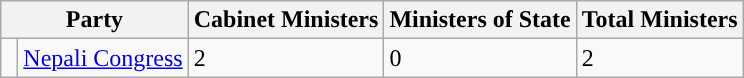<table class="wikitable">
<tr>
<th colspan="2">Party</th>
<th>Cabinet Ministers</th>
<th>Ministers of State</th>
<th>Total Ministers</th>
</tr>
<tr>
<td width="4px"></td>
<td><a href='#'>Nepali Congress</a></td>
<td>2</td>
<td>0</td>
<td>2</td>
</tr>
</table>
